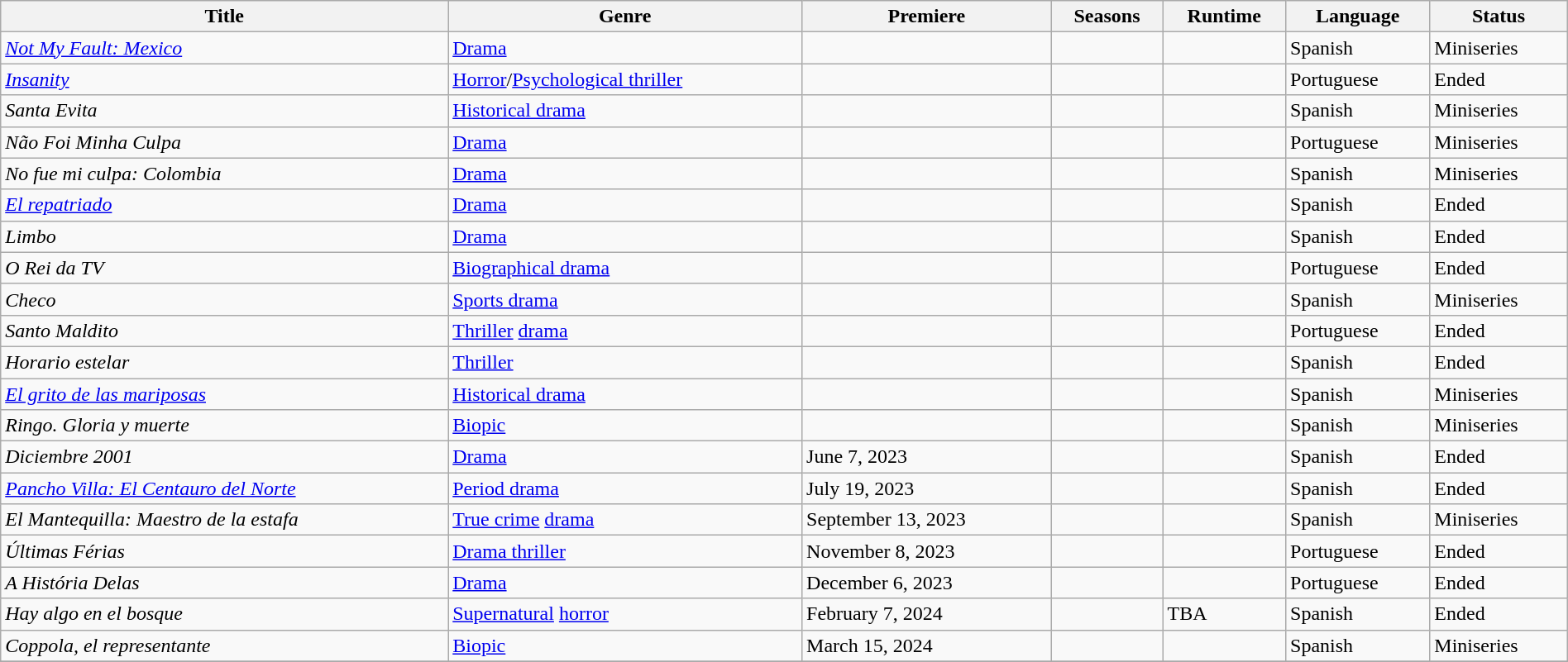<table class="wikitable sortable" style="width:100%;">
<tr>
<th>Title</th>
<th>Genre</th>
<th>Premiere</th>
<th>Seasons</th>
<th>Runtime</th>
<th>Language</th>
<th>Status</th>
</tr>
<tr>
<td><em><a href='#'>Not My Fault: Mexico</a></em></td>
<td><a href='#'>Drama</a></td>
<td></td>
<td></td>
<td></td>
<td>Spanish</td>
<td>Miniseries</td>
</tr>
<tr>
<td><em><a href='#'>Insanity</a></em></td>
<td><a href='#'>Horror</a>/<a href='#'>Psychological thriller</a></td>
<td></td>
<td></td>
<td></td>
<td>Portuguese</td>
<td>Ended</td>
</tr>
<tr>
<td><em>Santa Evita</em></td>
<td><a href='#'>Historical drama</a></td>
<td></td>
<td></td>
<td></td>
<td>Spanish</td>
<td>Miniseries</td>
</tr>
<tr>
<td><em>Não Foi Minha Culpa</em></td>
<td><a href='#'>Drama</a></td>
<td></td>
<td></td>
<td></td>
<td>Portuguese</td>
<td>Miniseries</td>
</tr>
<tr>
<td><em>No fue mi culpa: Colombia</em></td>
<td><a href='#'>Drama</a></td>
<td></td>
<td></td>
<td></td>
<td>Spanish</td>
<td>Miniseries</td>
</tr>
<tr>
<td><em><a href='#'>El repatriado</a></em></td>
<td><a href='#'>Drama</a></td>
<td></td>
<td></td>
<td></td>
<td>Spanish</td>
<td>Ended</td>
</tr>
<tr>
<td><em>Limbo</em></td>
<td><a href='#'>Drama</a></td>
<td></td>
<td></td>
<td></td>
<td>Spanish</td>
<td>Ended</td>
</tr>
<tr>
<td><em>O Rei da TV</em></td>
<td><a href='#'>Biographical drama</a></td>
<td></td>
<td></td>
<td></td>
<td>Portuguese</td>
<td>Ended</td>
</tr>
<tr>
<td><em>Checo</em></td>
<td><a href='#'>Sports drama</a></td>
<td></td>
<td></td>
<td></td>
<td>Spanish</td>
<td>Miniseries</td>
</tr>
<tr>
<td><em>Santo Maldito</em></td>
<td><a href='#'>Thriller</a> <a href='#'>drama</a></td>
<td></td>
<td></td>
<td></td>
<td>Portuguese</td>
<td>Ended</td>
</tr>
<tr>
<td><em>Horario estelar</em></td>
<td><a href='#'>Thriller</a></td>
<td></td>
<td></td>
<td></td>
<td>Spanish</td>
<td>Ended</td>
</tr>
<tr>
<td><em><a href='#'>El grito de las mariposas</a></em></td>
<td><a href='#'>Historical drama</a></td>
<td></td>
<td></td>
<td></td>
<td>Spanish</td>
<td>Miniseries</td>
</tr>
<tr>
<td><em>Ringo. Gloria y muerte</em></td>
<td><a href='#'>Biopic</a></td>
<td></td>
<td></td>
<td></td>
<td>Spanish</td>
<td>Miniseries</td>
</tr>
<tr>
<td><em>Diciembre 2001</em></td>
<td><a href='#'>Drama</a></td>
<td>June 7, 2023</td>
<td></td>
<td></td>
<td>Spanish</td>
<td>Ended</td>
</tr>
<tr>
<td><em><a href='#'>Pancho Villa: El Centauro del Norte</a></em></td>
<td><a href='#'>Period drama</a></td>
<td>July 19, 2023</td>
<td></td>
<td></td>
<td>Spanish</td>
<td>Ended</td>
</tr>
<tr>
<td><em>El Mantequilla: Maestro de la estafa</em></td>
<td><a href='#'>True crime</a> <a href='#'>drama</a></td>
<td>September 13, 2023</td>
<td></td>
<td></td>
<td>Spanish</td>
<td>Miniseries</td>
</tr>
<tr>
<td><em>Últimas Férias</em></td>
<td><a href='#'>Drama thriller</a></td>
<td>November 8, 2023</td>
<td></td>
<td></td>
<td>Portuguese</td>
<td>Ended</td>
</tr>
<tr>
<td><em>A História Delas</em></td>
<td><a href='#'>Drama</a></td>
<td>December 6, 2023</td>
<td></td>
<td></td>
<td>Portuguese</td>
<td>Ended</td>
</tr>
<tr>
<td><em>Hay algo en el bosque</em></td>
<td><a href='#'>Supernatural</a> <a href='#'>horror</a></td>
<td>February 7, 2024</td>
<td></td>
<td>TBA</td>
<td>Spanish</td>
<td>Ended</td>
</tr>
<tr>
<td><em>Coppola, el representante</em></td>
<td><a href='#'>Biopic</a></td>
<td>March 15, 2024</td>
<td></td>
<td></td>
<td>Spanish</td>
<td>Miniseries</td>
</tr>
<tr>
</tr>
</table>
